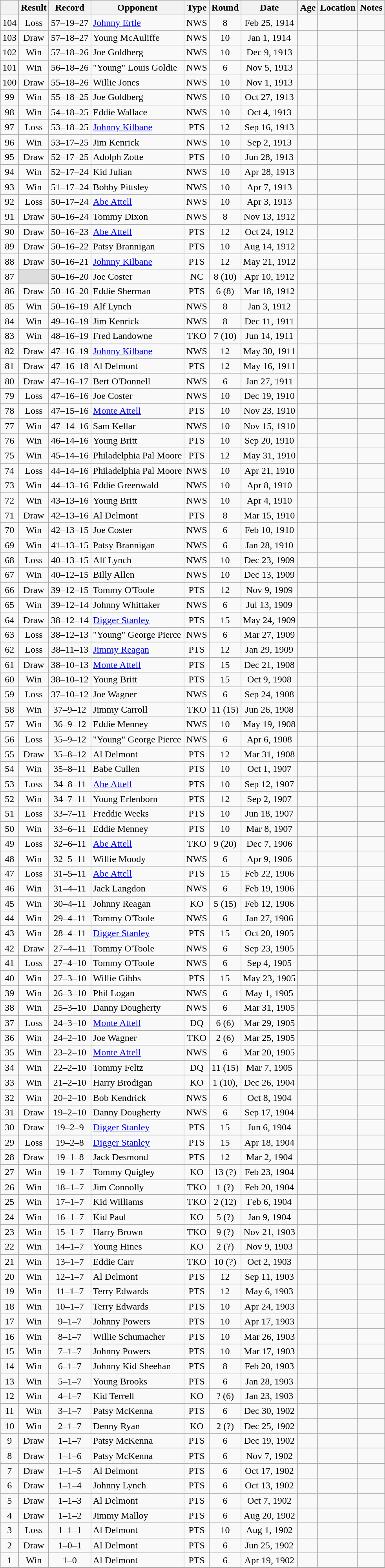<table class="wikitable mw-collapsible" style="text-align:center">
<tr>
<th></th>
<th>Result</th>
<th>Record</th>
<th>Opponent</th>
<th>Type</th>
<th>Round</th>
<th>Date</th>
<th>Age</th>
<th>Location</th>
<th>Notes</th>
</tr>
<tr>
<td>104</td>
<td>Loss</td>
<td>57–19–27 </td>
<td align=left><a href='#'>Johnny Ertle</a></td>
<td>NWS</td>
<td>8</td>
<td>Feb 25, 1914</td>
<td style="text-align:left;"></td>
<td style="text-align:left;"></td>
<td></td>
</tr>
<tr>
<td>103</td>
<td>Draw</td>
<td>57–18–27 </td>
<td align=left>Young McAuliffe</td>
<td>NWS</td>
<td>10</td>
<td>Jan 1, 1914</td>
<td style="text-align:left;"></td>
<td style="text-align:left;"></td>
<td></td>
</tr>
<tr>
<td>102</td>
<td>Win</td>
<td>57–18–26 </td>
<td align=left>Joe Goldberg</td>
<td>NWS</td>
<td>10</td>
<td>Dec 9, 1913</td>
<td style="text-align:left;"></td>
<td style="text-align:left;"></td>
<td></td>
</tr>
<tr>
<td>101</td>
<td>Win</td>
<td>56–18–26 </td>
<td align=left>"Young" Louis Goldie</td>
<td>NWS</td>
<td>6</td>
<td>Nov 5, 1913</td>
<td style="text-align:left;"></td>
<td style="text-align:left;"></td>
<td></td>
</tr>
<tr>
<td>100</td>
<td>Draw</td>
<td>55–18–26 </td>
<td align=left>Willie Jones</td>
<td>NWS</td>
<td>10</td>
<td>Nov 1, 1913</td>
<td style="text-align:left;"></td>
<td style="text-align:left;"></td>
<td></td>
</tr>
<tr>
<td>99</td>
<td>Win</td>
<td>55–18–25 </td>
<td align=left>Joe Goldberg</td>
<td>NWS</td>
<td>10</td>
<td>Oct 27, 1913</td>
<td style="text-align:left;"></td>
<td style="text-align:left;"></td>
<td></td>
</tr>
<tr>
<td>98</td>
<td>Win</td>
<td>54–18–25 </td>
<td align=left>Eddie Wallace</td>
<td>NWS</td>
<td>10</td>
<td>Oct 4, 1913</td>
<td style="text-align:left;"></td>
<td style="text-align:left;"></td>
<td></td>
</tr>
<tr>
<td>97</td>
<td>Loss</td>
<td>53–18–25 </td>
<td align=left><a href='#'>Johnny Kilbane</a></td>
<td>PTS</td>
<td>12</td>
<td>Sep 16, 1913</td>
<td style="text-align:left;"></td>
<td style="text-align:left;"></td>
<td></td>
</tr>
<tr>
<td>96</td>
<td>Win</td>
<td>53–17–25 </td>
<td align=left>Jim Kenrick</td>
<td>NWS</td>
<td>10</td>
<td>Sep 2, 1913</td>
<td style="text-align:left;"></td>
<td style="text-align:left;"></td>
<td></td>
</tr>
<tr>
<td>95</td>
<td>Draw</td>
<td>52–17–25 </td>
<td align=left>Adolph Zotte</td>
<td>PTS</td>
<td>10</td>
<td>Jun 28, 1913</td>
<td style="text-align:left;"></td>
<td style="text-align:left;"></td>
<td></td>
</tr>
<tr>
<td>94</td>
<td>Win</td>
<td>52–17–24 </td>
<td align=left>Kid Julian</td>
<td>NWS</td>
<td>10</td>
<td>Apr 28, 1913</td>
<td style="text-align:left;"></td>
<td style="text-align:left;"></td>
<td></td>
</tr>
<tr>
<td>93</td>
<td>Win</td>
<td>51–17–24 </td>
<td align=left>Bobby Pittsley</td>
<td>NWS</td>
<td>10</td>
<td>Apr 7, 1913</td>
<td style="text-align:left;"></td>
<td style="text-align:left;"></td>
<td></td>
</tr>
<tr>
<td>92</td>
<td>Loss</td>
<td>50–17–24 </td>
<td align=left><a href='#'>Abe Attell</a></td>
<td>NWS</td>
<td>10</td>
<td>Apr 3, 1913</td>
<td style="text-align:left;"></td>
<td style="text-align:left;"></td>
<td></td>
</tr>
<tr>
<td>91</td>
<td>Draw</td>
<td>50–16–24 </td>
<td align=left>Tommy Dixon</td>
<td>NWS</td>
<td>8</td>
<td>Nov 13, 1912</td>
<td style="text-align:left;"></td>
<td style="text-align:left;"></td>
<td></td>
</tr>
<tr>
<td>90</td>
<td>Draw</td>
<td>50–16–23 </td>
<td align=left><a href='#'>Abe Attell</a></td>
<td>PTS</td>
<td>12</td>
<td>Oct 24, 1912</td>
<td style="text-align:left;"></td>
<td style="text-align:left;"></td>
<td></td>
</tr>
<tr>
<td>89</td>
<td>Draw</td>
<td>50–16–22 </td>
<td align=left>Patsy Brannigan</td>
<td>PTS</td>
<td>10</td>
<td>Aug 14, 1912</td>
<td style="text-align:left;"></td>
<td style="text-align:left;"></td>
<td></td>
</tr>
<tr>
<td>88</td>
<td>Draw</td>
<td>50–16–21 </td>
<td align=left><a href='#'>Johnny Kilbane</a></td>
<td>PTS</td>
<td>12</td>
<td>May 21, 1912</td>
<td style="text-align:left;"></td>
<td style="text-align:left;"></td>
<td style="text-align:left;"></td>
</tr>
<tr>
<td>87</td>
<td style="background:#DDD"></td>
<td>50–16–20 </td>
<td align=left>Joe Coster</td>
<td>NC</td>
<td>8 (10)</td>
<td>Apr 10, 1912</td>
<td style="text-align:left;"></td>
<td style="text-align:left;"></td>
<td style="text-align:left;"></td>
</tr>
<tr>
<td>86</td>
<td>Draw</td>
<td>50–16–20</td>
<td align=left>Eddie Sherman</td>
<td>PTS</td>
<td>6 (8)</td>
<td>Mar 18, 1912</td>
<td style="text-align:left;"></td>
<td style="text-align:left;"></td>
<td style="text-align:left;"></td>
</tr>
<tr>
<td>85</td>
<td>Win</td>
<td>50–16–19</td>
<td align=left>Alf Lynch</td>
<td>NWS</td>
<td>8</td>
<td>Jan 3, 1912</td>
<td style="text-align:left;"></td>
<td style="text-align:left;"></td>
<td></td>
</tr>
<tr>
<td>84</td>
<td>Win</td>
<td>49–16–19</td>
<td align=left>Jim Kenrick</td>
<td>NWS</td>
<td>8</td>
<td>Dec 11, 1911</td>
<td style="text-align:left;"></td>
<td style="text-align:left;"></td>
<td></td>
</tr>
<tr>
<td>83</td>
<td>Win</td>
<td>48–16–19</td>
<td align=left>Fred Landowne</td>
<td>TKO</td>
<td>7 (10)</td>
<td>Jun 14, 1911</td>
<td style="text-align:left;"></td>
<td style="text-align:left;"></td>
<td></td>
</tr>
<tr>
<td>82</td>
<td>Draw</td>
<td>47–16–19</td>
<td align=left><a href='#'>Johnny Kilbane</a></td>
<td>NWS</td>
<td>12</td>
<td>May 30, 1911</td>
<td style="text-align:left;"></td>
<td style="text-align:left;"></td>
<td></td>
</tr>
<tr>
<td>81</td>
<td>Draw</td>
<td>47–16–18</td>
<td align=left>Al Delmont</td>
<td>PTS</td>
<td>12</td>
<td>May 16, 1911</td>
<td style="text-align:left;"></td>
<td style="text-align:left;"></td>
<td></td>
</tr>
<tr>
<td>80</td>
<td>Draw</td>
<td>47–16–17</td>
<td align=left>Bert O'Donnell</td>
<td>NWS</td>
<td>6</td>
<td>Jan 27, 1911</td>
<td style="text-align:left;"></td>
<td style="text-align:left;"></td>
<td></td>
</tr>
<tr>
<td>79</td>
<td>Loss</td>
<td>47–16–16</td>
<td align=left>Joe Coster</td>
<td>NWS</td>
<td>10</td>
<td>Dec 19, 1910</td>
<td style="text-align:left;"></td>
<td style="text-align:left;"></td>
<td></td>
</tr>
<tr>
<td>78</td>
<td>Loss</td>
<td>47–15–16</td>
<td align=left><a href='#'>Monte Attell</a></td>
<td>PTS</td>
<td>10</td>
<td>Nov 23, 1910</td>
<td style="text-align:left;"></td>
<td style="text-align:left;"></td>
<td style="text-align:left;"></td>
</tr>
<tr>
<td>77</td>
<td>Win</td>
<td>47–14–16</td>
<td align=left>Sam Kellar</td>
<td>NWS</td>
<td>10</td>
<td>Nov 15, 1910</td>
<td style="text-align:left;"></td>
<td style="text-align:left;"></td>
<td></td>
</tr>
<tr>
<td>76</td>
<td>Win</td>
<td>46–14–16</td>
<td align=left>Young Britt</td>
<td>PTS</td>
<td>10</td>
<td>Sep 20, 1910</td>
<td style="text-align:left;"></td>
<td style="text-align:left;"></td>
<td></td>
</tr>
<tr>
<td>75</td>
<td>Win</td>
<td>45–14–16</td>
<td align=left>Philadelphia Pal Moore</td>
<td>PTS</td>
<td>12</td>
<td>May 31, 1910</td>
<td style="text-align:left;"></td>
<td style="text-align:left;"></td>
<td></td>
</tr>
<tr>
<td>74</td>
<td>Loss</td>
<td>44–14–16</td>
<td align=left>Philadelphia Pal Moore</td>
<td>NWS</td>
<td>10</td>
<td>Apr 21, 1910</td>
<td style="text-align:left;"></td>
<td style="text-align:left;"></td>
<td></td>
</tr>
<tr>
<td>73</td>
<td>Win</td>
<td>44–13–16</td>
<td align=left>Eddie Greenwald</td>
<td>NWS</td>
<td>10</td>
<td>Apr 8, 1910</td>
<td style="text-align:left;"></td>
<td style="text-align:left;"></td>
<td></td>
</tr>
<tr>
<td>72</td>
<td>Win</td>
<td>43–13–16</td>
<td align=left>Young Britt</td>
<td>NWS</td>
<td>10</td>
<td>Apr 4, 1910</td>
<td style="text-align:left;"></td>
<td style="text-align:left;"></td>
<td></td>
</tr>
<tr>
<td>71</td>
<td>Draw</td>
<td>42–13–16</td>
<td align=left>Al Delmont</td>
<td>PTS</td>
<td>8</td>
<td>Mar 15, 1910</td>
<td style="text-align:left;"></td>
<td style="text-align:left;"></td>
<td></td>
</tr>
<tr>
<td>70</td>
<td>Win</td>
<td>42–13–15</td>
<td align=left>Joe Coster</td>
<td>NWS</td>
<td>6</td>
<td>Feb 10, 1910</td>
<td style="text-align:left;"></td>
<td style="text-align:left;"></td>
<td></td>
</tr>
<tr>
<td>69</td>
<td>Win</td>
<td>41–13–15</td>
<td align=left>Patsy Brannigan</td>
<td>NWS</td>
<td>6</td>
<td>Jan 28, 1910</td>
<td style="text-align:left;"></td>
<td style="text-align:left;"></td>
<td></td>
</tr>
<tr>
<td>68</td>
<td>Loss</td>
<td>40–13–15</td>
<td align=left>Alf Lynch</td>
<td>NWS</td>
<td>10</td>
<td>Dec 23, 1909</td>
<td style="text-align:left;"></td>
<td style="text-align:left;"></td>
<td></td>
</tr>
<tr>
<td>67</td>
<td>Win</td>
<td>40–12–15</td>
<td align=left>Billy Allen</td>
<td>NWS</td>
<td>10</td>
<td>Dec 13, 1909</td>
<td style="text-align:left;"></td>
<td style="text-align:left;"></td>
<td></td>
</tr>
<tr>
<td>66</td>
<td>Draw</td>
<td>39–12–15</td>
<td align=left>Tommy O'Toole</td>
<td>PTS</td>
<td>12</td>
<td>Nov 9, 1909</td>
<td style="text-align:left;"></td>
<td style="text-align:left;"></td>
<td></td>
</tr>
<tr>
<td>65</td>
<td>Win</td>
<td>39–12–14</td>
<td align=left>Johnny Whittaker</td>
<td>NWS</td>
<td>6</td>
<td>Jul 13, 1909</td>
<td style="text-align:left;"></td>
<td style="text-align:left;"></td>
<td></td>
</tr>
<tr>
<td>64</td>
<td>Draw</td>
<td>38–12–14</td>
<td align=left><a href='#'>Digger Stanley</a></td>
<td>PTS</td>
<td>15</td>
<td>May 24, 1909</td>
<td style="text-align:left;"></td>
<td style="text-align:left;"></td>
<td></td>
</tr>
<tr>
<td>63</td>
<td>Loss</td>
<td>38–12–13</td>
<td align=left>"Young" George Pierce</td>
<td>NWS</td>
<td>6</td>
<td>Mar 27, 1909</td>
<td style="text-align:left;"></td>
<td style="text-align:left;"></td>
<td></td>
</tr>
<tr>
<td>62</td>
<td>Loss</td>
<td>38–11–13</td>
<td align=left><a href='#'>Jimmy Reagan</a></td>
<td>PTS</td>
<td>12</td>
<td>Jan 29, 1909</td>
<td style="text-align:left;"></td>
<td style="text-align:left;"></td>
<td style="text-align:left;"></td>
</tr>
<tr>
<td>61</td>
<td>Draw</td>
<td>38–10–13</td>
<td align=left><a href='#'>Monte Attell</a></td>
<td>PTS</td>
<td>15</td>
<td>Dec 21, 1908</td>
<td style="text-align:left;"></td>
<td style="text-align:left;"></td>
<td style="text-align:left;"></td>
</tr>
<tr>
<td>60</td>
<td>Win</td>
<td>38–10–12</td>
<td align=left>Young Britt</td>
<td>PTS</td>
<td>15</td>
<td>Oct 9, 1908</td>
<td style="text-align:left;"></td>
<td style="text-align:left;"></td>
<td style="text-align:left;"></td>
</tr>
<tr>
<td>59</td>
<td>Loss</td>
<td>37–10–12</td>
<td align=left>Joe Wagner</td>
<td>NWS</td>
<td>6</td>
<td>Sep 24, 1908</td>
<td style="text-align:left;"></td>
<td style="text-align:left;"></td>
<td></td>
</tr>
<tr>
<td>58</td>
<td>Win</td>
<td>37–9–12</td>
<td align=left>Jimmy Carroll</td>
<td>TKO</td>
<td>11 (15)</td>
<td>Jun 26, 1908</td>
<td style="text-align:left;"></td>
<td style="text-align:left;"></td>
<td style="text-align:left;"></td>
</tr>
<tr>
<td>57</td>
<td>Win</td>
<td>36–9–12</td>
<td align=left>Eddie Menney</td>
<td>NWS</td>
<td>10</td>
<td>May 19, 1908</td>
<td style="text-align:left;"></td>
<td style="text-align:left;"></td>
<td></td>
</tr>
<tr>
<td>56</td>
<td>Loss</td>
<td>35–9–12</td>
<td align=left>"Young" George Pierce</td>
<td>NWS</td>
<td>6</td>
<td>Apr 6, 1908</td>
<td style="text-align:left;"></td>
<td style="text-align:left;"></td>
<td></td>
</tr>
<tr>
<td>55</td>
<td>Draw</td>
<td>35–8–12</td>
<td align=left>Al Delmont</td>
<td>PTS</td>
<td>12</td>
<td>Mar 31, 1908</td>
<td style="text-align:left;"></td>
<td style="text-align:left;"></td>
<td style="text-align:left;"></td>
</tr>
<tr>
<td>54</td>
<td>Win</td>
<td>35–8–11</td>
<td align=left>Babe Cullen</td>
<td>PTS</td>
<td>10</td>
<td>Oct 1, 1907</td>
<td style="text-align:left;"></td>
<td style="text-align:left;"></td>
<td></td>
</tr>
<tr>
<td>53</td>
<td>Loss</td>
<td>34–8–11</td>
<td align=left><a href='#'>Abe Attell</a></td>
<td>PTS</td>
<td>10</td>
<td>Sep 12, 1907</td>
<td style="text-align:left;"></td>
<td style="text-align:left;"></td>
<td style="text-align:left;"></td>
</tr>
<tr>
<td>52</td>
<td>Win</td>
<td>34–7–11</td>
<td align=left>Young Erlenborn</td>
<td>PTS</td>
<td>12</td>
<td>Sep 2, 1907</td>
<td style="text-align:left;"></td>
<td style="text-align:left;"></td>
<td></td>
</tr>
<tr>
<td>51</td>
<td>Loss</td>
<td>33–7–11</td>
<td align=left>Freddie Weeks</td>
<td>PTS</td>
<td>10</td>
<td>Jun 18, 1907</td>
<td style="text-align:left;"></td>
<td style="text-align:left;"></td>
<td></td>
</tr>
<tr>
<td>50</td>
<td>Win</td>
<td>33–6–11</td>
<td align=left>Eddie Menney</td>
<td>PTS</td>
<td>10</td>
<td>Mar 8, 1907</td>
<td style="text-align:left;"></td>
<td style="text-align:left;"></td>
<td style="text-align:left;"></td>
</tr>
<tr>
<td>49</td>
<td>Loss</td>
<td>32–6–11</td>
<td align=left><a href='#'>Abe Attell</a></td>
<td>TKO</td>
<td>9 (20)</td>
<td>Dec 7, 1906</td>
<td style="text-align:left;"></td>
<td style="text-align:left;"></td>
<td style="text-align:left;"></td>
</tr>
<tr>
<td>48</td>
<td>Win</td>
<td>32–5–11</td>
<td align=left>Willie Moody</td>
<td>NWS</td>
<td>6</td>
<td>Apr 9, 1906</td>
<td style="text-align:left;"></td>
<td style="text-align:left;"></td>
<td></td>
</tr>
<tr>
<td>47</td>
<td>Loss</td>
<td>31–5–11</td>
<td align=left><a href='#'>Abe Attell</a></td>
<td>PTS</td>
<td>15</td>
<td>Feb 22, 1906</td>
<td style="text-align:left;"></td>
<td style="text-align:left;"></td>
<td style="text-align:left;"></td>
</tr>
<tr>
<td>46</td>
<td>Win</td>
<td>31–4–11</td>
<td align=left>Jack Langdon</td>
<td>NWS</td>
<td>6</td>
<td>Feb 19, 1906</td>
<td style="text-align:left;"></td>
<td style="text-align:left;"></td>
<td></td>
</tr>
<tr>
<td>45</td>
<td>Win</td>
<td>30–4–11</td>
<td align=left>Johnny Reagan</td>
<td>KO</td>
<td>5 (15)</td>
<td>Feb 12, 1906</td>
<td style="text-align:left;"></td>
<td style="text-align:left;"></td>
<td></td>
</tr>
<tr>
<td>44</td>
<td>Win</td>
<td>29–4–11</td>
<td align=left>Tommy O'Toole</td>
<td>NWS</td>
<td>6</td>
<td>Jan 27, 1906</td>
<td style="text-align:left;"></td>
<td style="text-align:left;"></td>
<td></td>
</tr>
<tr>
<td>43</td>
<td>Win</td>
<td>28–4–11</td>
<td align=left><a href='#'>Digger Stanley</a></td>
<td>PTS</td>
<td>15</td>
<td>Oct 20, 1905</td>
<td style="text-align:left;"></td>
<td style="text-align:left;"></td>
<td style="text-align:left;"></td>
</tr>
<tr>
<td>42</td>
<td>Draw</td>
<td>27–4–11</td>
<td align=left>Tommy O'Toole</td>
<td>NWS</td>
<td>6</td>
<td>Sep 23, 1905</td>
<td style="text-align:left;"></td>
<td style="text-align:left;"></td>
<td></td>
</tr>
<tr>
<td>41</td>
<td>Loss</td>
<td>27–4–10</td>
<td align=left>Tommy O'Toole</td>
<td>NWS</td>
<td>6</td>
<td>Sep 4, 1905</td>
<td style="text-align:left;"></td>
<td style="text-align:left;"></td>
<td></td>
</tr>
<tr>
<td>40</td>
<td>Win</td>
<td>27–3–10</td>
<td align=left>Willie Gibbs</td>
<td>PTS</td>
<td>15</td>
<td>May 23, 1905</td>
<td style="text-align:left;"></td>
<td style="text-align:left;"></td>
<td></td>
</tr>
<tr>
<td>39</td>
<td>Win</td>
<td>26–3–10</td>
<td align=left>Phil Logan</td>
<td>NWS</td>
<td>6</td>
<td>May 1, 1905</td>
<td style="text-align:left;"></td>
<td style="text-align:left;"></td>
<td></td>
</tr>
<tr>
<td>38</td>
<td>Win</td>
<td>25–3–10</td>
<td align=left>Danny Dougherty</td>
<td>NWS</td>
<td>6</td>
<td>Mar 31, 1905</td>
<td style="text-align:left;"></td>
<td style="text-align:left;"></td>
<td></td>
</tr>
<tr>
<td>37</td>
<td>Loss</td>
<td>24–3–10</td>
<td align=left><a href='#'>Monte Attell</a></td>
<td>DQ</td>
<td>6 (6)</td>
<td>Mar 29, 1905</td>
<td style="text-align:left;"></td>
<td style="text-align:left;"></td>
<td style="text-align:left;"></td>
</tr>
<tr>
<td>36</td>
<td>Win</td>
<td>24–2–10</td>
<td align=left>Joe Wagner</td>
<td>TKO</td>
<td>2 (6)</td>
<td>Mar 25, 1905</td>
<td style="text-align:left;"></td>
<td style="text-align:left;"></td>
<td></td>
</tr>
<tr>
<td>35</td>
<td>Win</td>
<td>23–2–10</td>
<td align=left><a href='#'>Monte Attell</a></td>
<td>NWS</td>
<td>6</td>
<td>Mar 20, 1905</td>
<td style="text-align:left;"></td>
<td style="text-align:left;"></td>
<td></td>
</tr>
<tr>
<td>34</td>
<td>Win</td>
<td>22–2–10</td>
<td align=left>Tommy Feltz</td>
<td>DQ</td>
<td>11 (15)</td>
<td>Mar 7, 1905</td>
<td style="text-align:left;"></td>
<td style="text-align:left;"></td>
<td></td>
</tr>
<tr>
<td>33</td>
<td>Win</td>
<td>21–2–10</td>
<td align=left>Harry Brodigan</td>
<td>KO</td>
<td>1 (10), </td>
<td>Dec 26, 1904</td>
<td style="text-align:left;"></td>
<td style="text-align:left;"></td>
<td></td>
</tr>
<tr>
<td>32</td>
<td>Win</td>
<td>20–2–10</td>
<td align=left>Bob Kendrick</td>
<td>NWS</td>
<td>6</td>
<td>Oct 8, 1904</td>
<td style="text-align:left;"></td>
<td style="text-align:left;"></td>
<td></td>
</tr>
<tr>
<td>31</td>
<td>Draw</td>
<td>19–2–10</td>
<td align=left>Danny Dougherty</td>
<td>NWS</td>
<td>6</td>
<td>Sep 17, 1904</td>
<td style="text-align:left;"></td>
<td style="text-align:left;"></td>
<td></td>
</tr>
<tr>
<td>30</td>
<td>Draw</td>
<td>19–2–9</td>
<td align=left><a href='#'>Digger Stanley</a></td>
<td>PTS</td>
<td>15</td>
<td>Jun 6, 1904</td>
<td style="text-align:left;"></td>
<td style="text-align:left;"></td>
<td style="text-align:left;"></td>
</tr>
<tr>
<td>29</td>
<td>Loss</td>
<td>19–2–8</td>
<td align=left><a href='#'>Digger Stanley</a></td>
<td>PTS</td>
<td>15</td>
<td>Apr 18, 1904</td>
<td style="text-align:left;"></td>
<td style="text-align:left;"></td>
<td style="text-align:left;"></td>
</tr>
<tr>
<td>28</td>
<td>Draw</td>
<td>19–1–8</td>
<td align=left>Jack Desmond</td>
<td>PTS</td>
<td>12</td>
<td>Mar 2, 1904</td>
<td style="text-align:left;"></td>
<td style="text-align:left;"></td>
<td></td>
</tr>
<tr>
<td>27</td>
<td>Win</td>
<td>19–1–7</td>
<td align=left>Tommy Quigley</td>
<td>KO</td>
<td>13 (?)</td>
<td>Feb 23, 1904</td>
<td style="text-align:left;"></td>
<td style="text-align:left;"></td>
<td></td>
</tr>
<tr>
<td>26</td>
<td>Win</td>
<td>18–1–7</td>
<td align=left>Jim Connolly</td>
<td>TKO</td>
<td>1 (?)</td>
<td>Feb 20, 1904</td>
<td style="text-align:left;"></td>
<td style="text-align:left;"></td>
<td></td>
</tr>
<tr>
<td>25</td>
<td>Win</td>
<td>17–1–7</td>
<td align=left>Kid Williams</td>
<td>TKO</td>
<td>2 (12)</td>
<td>Feb 6, 1904</td>
<td style="text-align:left;"></td>
<td style="text-align:left;"></td>
<td></td>
</tr>
<tr>
<td>24</td>
<td>Win</td>
<td>16–1–7</td>
<td align=left>Kid Paul</td>
<td>KO</td>
<td>5 (?)</td>
<td>Jan 9, 1904</td>
<td style="text-align:left;"></td>
<td style="text-align:left;"></td>
<td></td>
</tr>
<tr>
<td>23</td>
<td>Win</td>
<td>15–1–7</td>
<td align=left>Harry Brown</td>
<td>TKO</td>
<td>9 (?)</td>
<td>Nov 21, 1903</td>
<td style="text-align:left;"></td>
<td style="text-align:left;"></td>
<td></td>
</tr>
<tr>
<td>22</td>
<td>Win</td>
<td>14–1–7</td>
<td align=left>Young Hines</td>
<td>KO</td>
<td>2 (?)</td>
<td>Nov 9, 1903</td>
<td style="text-align:left;"></td>
<td style="text-align:left;"></td>
<td></td>
</tr>
<tr>
<td>21</td>
<td>Win</td>
<td>13–1–7</td>
<td align=left>Eddie Carr</td>
<td>TKO</td>
<td>10 (?)</td>
<td>Oct 2, 1903</td>
<td style="text-align:left;"></td>
<td style="text-align:left;"></td>
<td></td>
</tr>
<tr>
<td>20</td>
<td>Win</td>
<td>12–1–7</td>
<td align=left>Al Delmont</td>
<td>PTS</td>
<td>12</td>
<td>Sep 11, 1903</td>
<td style="text-align:left;"></td>
<td style="text-align:left;"></td>
<td></td>
</tr>
<tr>
<td>19</td>
<td>Win</td>
<td>11–1–7</td>
<td align=left>Terry Edwards</td>
<td>PTS</td>
<td>12</td>
<td>May 6, 1903</td>
<td style="text-align:left;"></td>
<td style="text-align:left;"></td>
<td></td>
</tr>
<tr>
<td>18</td>
<td>Win</td>
<td>10–1–7</td>
<td align=left>Terry Edwards</td>
<td>PTS</td>
<td>10</td>
<td>Apr 24, 1903</td>
<td style="text-align:left;"></td>
<td style="text-align:left;"></td>
<td></td>
</tr>
<tr>
<td>17</td>
<td>Win</td>
<td>9–1–7</td>
<td align=left>Johnny Powers</td>
<td>PTS</td>
<td>10</td>
<td>Apr 17, 1903</td>
<td style="text-align:left;"></td>
<td style="text-align:left;"></td>
<td></td>
</tr>
<tr>
<td>16</td>
<td>Win</td>
<td>8–1–7</td>
<td align=left>Willie Schumacher</td>
<td>PTS</td>
<td>10</td>
<td>Mar 26, 1903</td>
<td style="text-align:left;"></td>
<td style="text-align:left;"></td>
<td style="text-align:left;"></td>
</tr>
<tr>
<td>15</td>
<td>Win</td>
<td>7–1–7</td>
<td align=left>Johnny Powers</td>
<td>PTS</td>
<td>10</td>
<td>Mar 17, 1903</td>
<td style="text-align:left;"></td>
<td style="text-align:left;"></td>
<td></td>
</tr>
<tr>
<td>14</td>
<td>Win</td>
<td>6–1–7</td>
<td align=left>Johnny Kid Sheehan</td>
<td>PTS</td>
<td>8</td>
<td>Feb 20, 1903</td>
<td style="text-align:left;"></td>
<td style="text-align:left;"></td>
<td style="text-align:left;"></td>
</tr>
<tr>
<td>13</td>
<td>Win</td>
<td>5–1–7</td>
<td align=left>Young Brooks</td>
<td>PTS</td>
<td>6</td>
<td>Jan 28, 1903</td>
<td style="text-align:left;"></td>
<td style="text-align:left;"></td>
<td></td>
</tr>
<tr>
<td>12</td>
<td>Win</td>
<td>4–1–7</td>
<td align=left>Kid Terrell</td>
<td>KO</td>
<td>? (6)</td>
<td>Jan 23, 1903</td>
<td style="text-align:left;"></td>
<td style="text-align:left;"></td>
<td></td>
</tr>
<tr>
<td>11</td>
<td>Win</td>
<td>3–1–7</td>
<td align=left>Patsy McKenna</td>
<td>PTS</td>
<td>6</td>
<td>Dec 30, 1902</td>
<td style="text-align:left;"></td>
<td style="text-align:left;"></td>
<td></td>
</tr>
<tr>
<td>10</td>
<td>Win</td>
<td>2–1–7</td>
<td align=left>Denny Ryan</td>
<td>KO</td>
<td>2 (?)</td>
<td>Dec 25, 1902</td>
<td style="text-align:left;"></td>
<td style="text-align:left;"></td>
<td></td>
</tr>
<tr>
<td>9</td>
<td>Draw</td>
<td>1–1–7</td>
<td align=left>Patsy McKenna</td>
<td>PTS</td>
<td>6</td>
<td>Dec 19, 1902</td>
<td style="text-align:left;"></td>
<td style="text-align:left;"></td>
<td></td>
</tr>
<tr>
<td>8</td>
<td>Draw</td>
<td>1–1–6</td>
<td align=left>Patsy McKenna</td>
<td>PTS</td>
<td>6</td>
<td>Nov 7, 1902</td>
<td style="text-align:left;"></td>
<td style="text-align:left;"></td>
<td></td>
</tr>
<tr>
<td>7</td>
<td>Draw</td>
<td>1–1–5</td>
<td align=left>Al Delmont</td>
<td>PTS</td>
<td>6</td>
<td>Oct 17, 1902</td>
<td style="text-align:left;"></td>
<td style="text-align:left;"></td>
<td></td>
</tr>
<tr>
<td>6</td>
<td>Draw</td>
<td>1–1–4</td>
<td align=left>Johnny Lynch</td>
<td>PTS</td>
<td>6</td>
<td>Oct 13, 1902</td>
<td style="text-align:left;"></td>
<td style="text-align:left;"></td>
<td></td>
</tr>
<tr>
<td>5</td>
<td>Draw</td>
<td>1–1–3</td>
<td align=left>Al Delmont</td>
<td>PTS</td>
<td>6</td>
<td>Oct 7, 1902</td>
<td style="text-align:left;"></td>
<td style="text-align:left;"></td>
<td></td>
</tr>
<tr>
<td>4</td>
<td>Draw</td>
<td>1–1–2</td>
<td align=left>Jimmy Malloy</td>
<td>PTS</td>
<td>6</td>
<td>Aug 20, 1902</td>
<td style="text-align:left;"></td>
<td style="text-align:left;"></td>
<td></td>
</tr>
<tr>
<td>3</td>
<td>Loss</td>
<td>1–1–1</td>
<td align=left>Al Delmont</td>
<td>PTS</td>
<td>10</td>
<td>Aug 1, 1902</td>
<td style="text-align:left;"></td>
<td style="text-align:left;"></td>
<td></td>
</tr>
<tr>
<td>2</td>
<td>Draw</td>
<td>1–0–1</td>
<td align=left>Al Delmont</td>
<td>PTS</td>
<td>6</td>
<td>Jun 25, 1902</td>
<td style="text-align:left;"></td>
<td style="text-align:left;"></td>
<td></td>
</tr>
<tr>
<td>1</td>
<td>Win</td>
<td>1–0</td>
<td align=left>Al Delmont</td>
<td>PTS</td>
<td>6</td>
<td>Apr 19, 1902</td>
<td style="text-align:left;"></td>
<td style="text-align:left;"></td>
<td></td>
</tr>
<tr>
</tr>
</table>
